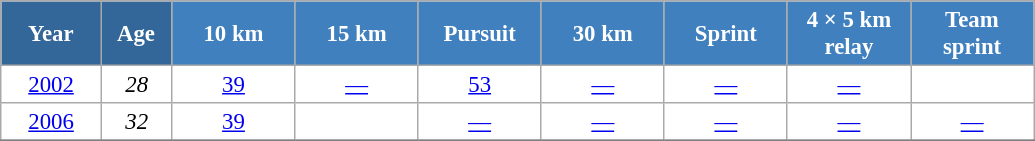<table class="wikitable" style="font-size:95%; text-align:center; border:grey solid 1px; border-collapse:collapse; background:#ffffff;">
<tr>
<th style="background-color:#369; color:white; width:60px;"> Year </th>
<th style="background-color:#369; color:white; width:40px;"> Age </th>
<th style="background-color:#4180be; color:white; width:75px;"> 10 km </th>
<th style="background-color:#4180be; color:white; width:75px;"> 15 km </th>
<th style="background-color:#4180be; color:white; width:75px;"> Pursuit </th>
<th style="background-color:#4180be; color:white; width:75px;"> 30 km </th>
<th style="background-color:#4180be; color:white; width:75px;"> Sprint </th>
<th style="background-color:#4180be; color:white; width:75px;"> 4 × 5 km <br> relay </th>
<th style="background-color:#4180be; color:white; width:75px;"> Team <br> sprint </th>
</tr>
<tr>
<td><a href='#'>2002</a></td>
<td><em>28</em></td>
<td><a href='#'>39</a></td>
<td><a href='#'>—</a></td>
<td><a href='#'>53</a></td>
<td><a href='#'>—</a></td>
<td><a href='#'>—</a></td>
<td><a href='#'>—</a></td>
<td></td>
</tr>
<tr>
<td><a href='#'>2006</a></td>
<td><em>32</em></td>
<td><a href='#'>39</a></td>
<td></td>
<td><a href='#'>—</a></td>
<td><a href='#'>—</a></td>
<td><a href='#'>—</a></td>
<td><a href='#'>—</a></td>
<td><a href='#'>—</a></td>
</tr>
<tr>
</tr>
</table>
